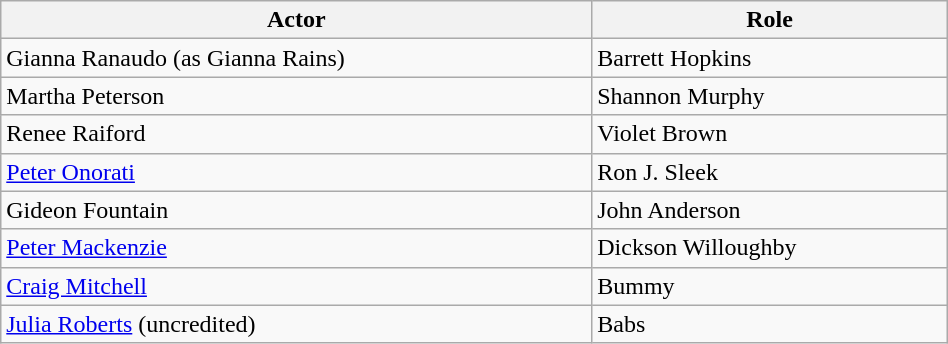<table class="wikitable" style="width:50%;">
<tr ">
<th>Actor</th>
<th>Role</th>
</tr>
<tr>
<td>Gianna Ranaudo (as Gianna Rains)</td>
<td>Barrett Hopkins</td>
</tr>
<tr>
<td>Martha Peterson</td>
<td>Shannon Murphy</td>
</tr>
<tr>
<td>Renee Raiford</td>
<td>Violet Brown</td>
</tr>
<tr>
<td><a href='#'>Peter Onorati</a></td>
<td>Ron J. Sleek</td>
</tr>
<tr>
<td>Gideon Fountain</td>
<td>John Anderson</td>
</tr>
<tr>
<td><a href='#'>Peter Mackenzie</a></td>
<td>Dickson Willoughby</td>
</tr>
<tr>
<td><a href='#'>Craig Mitchell</a></td>
<td>Bummy</td>
</tr>
<tr>
<td><a href='#'>Julia Roberts</a> (uncredited)</td>
<td>Babs</td>
</tr>
</table>
